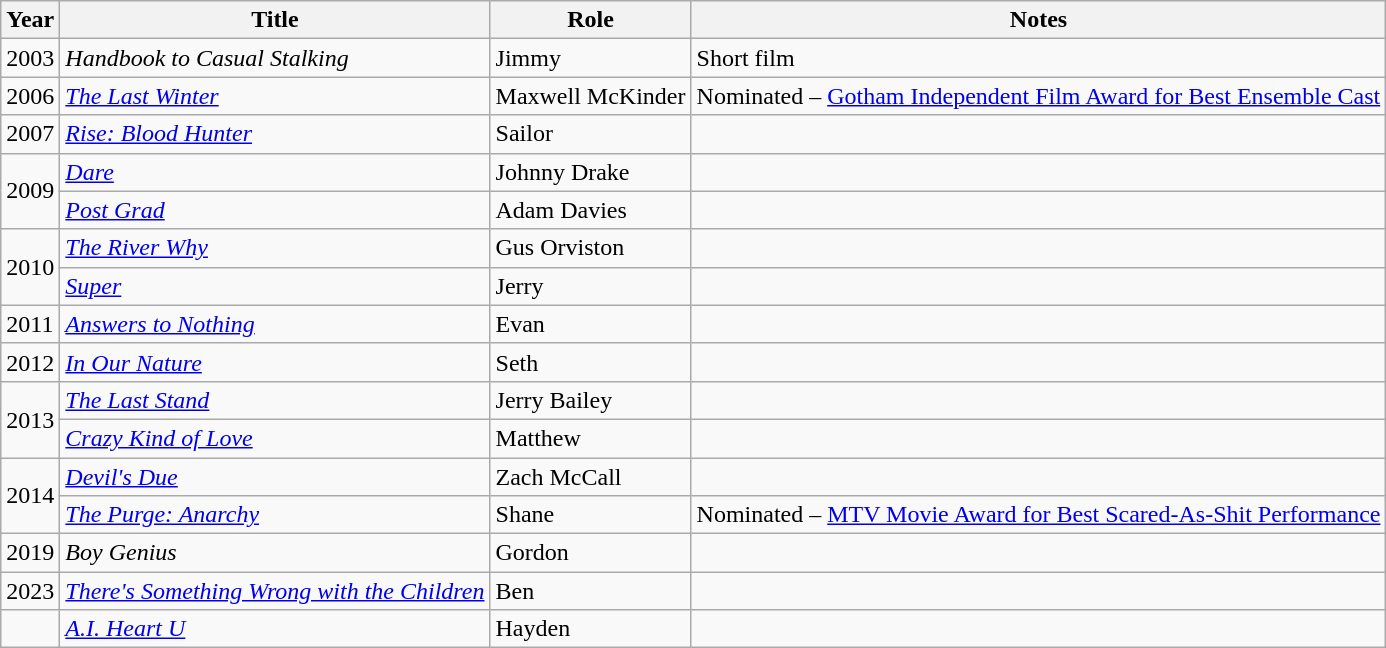<table class="wikitable sortable">
<tr>
<th>Year</th>
<th>Title</th>
<th>Role</th>
<th class="unsortable">Notes</th>
</tr>
<tr>
<td>2003</td>
<td><em>Handbook to Casual Stalking</em></td>
<td>Jimmy</td>
<td>Short film</td>
</tr>
<tr>
<td>2006</td>
<td><em><a href='#'>The Last Winter</a></em></td>
<td>Maxwell McKinder</td>
<td>Nominated – <a href='#'>Gotham Independent Film Award for Best Ensemble Cast</a></td>
</tr>
<tr>
<td>2007</td>
<td><em><a href='#'>Rise: Blood Hunter</a></em></td>
<td>Sailor</td>
<td></td>
</tr>
<tr>
<td rowspan=2>2009</td>
<td><em><a href='#'>Dare</a></em></td>
<td>Johnny Drake</td>
<td></td>
</tr>
<tr>
<td><em><a href='#'>Post Grad</a></em></td>
<td>Adam Davies</td>
<td></td>
</tr>
<tr>
<td rowspan=2>2010</td>
<td><em><a href='#'>The River Why</a></em></td>
<td>Gus Orviston</td>
<td></td>
</tr>
<tr>
<td><em><a href='#'>Super</a></em></td>
<td>Jerry</td>
<td></td>
</tr>
<tr>
<td>2011</td>
<td><em><a href='#'>Answers to Nothing</a></em></td>
<td>Evan</td>
<td></td>
</tr>
<tr>
<td>2012</td>
<td><em><a href='#'>In Our Nature</a></em></td>
<td>Seth</td>
<td></td>
</tr>
<tr>
<td rowspan=2>2013</td>
<td><em><a href='#'>The Last Stand</a></em></td>
<td>Jerry Bailey</td>
<td></td>
</tr>
<tr>
<td><em><a href='#'>Crazy Kind of Love</a></em></td>
<td>Matthew</td>
<td></td>
</tr>
<tr>
<td rowspan=2>2014</td>
<td><em><a href='#'>Devil's Due</a></em></td>
<td>Zach McCall</td>
<td></td>
</tr>
<tr>
<td><em><a href='#'>The Purge: Anarchy</a></em></td>
<td>Shane</td>
<td>Nominated – <a href='#'>MTV Movie Award for Best Scared-As-Shit Performance</a></td>
</tr>
<tr>
<td>2019</td>
<td><em>Boy Genius</em></td>
<td>Gordon</td>
<td></td>
</tr>
<tr>
<td>2023</td>
<td><em><a href='#'>There's Something Wrong with the Children</a></em></td>
<td>Ben</td>
<td></td>
</tr>
<tr>
<td></td>
<td><em><a href='#'>A.I. Heart U</a></em></td>
<td>Hayden</td>
<td></td>
</tr>
</table>
